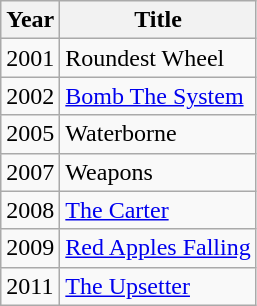<table class="wikitable sortable">
<tr>
<th>Year</th>
<th>Title</th>
</tr>
<tr>
<td>2001</td>
<td>Roundest Wheel</td>
</tr>
<tr>
<td>2002</td>
<td><a href='#'>Bomb The System</a></td>
</tr>
<tr>
<td>2005</td>
<td>Waterborne</td>
</tr>
<tr>
<td>2007</td>
<td>Weapons</td>
</tr>
<tr>
<td>2008</td>
<td><a href='#'>The Carter</a></td>
</tr>
<tr>
<td>2009</td>
<td><a href='#'>Red Apples Falling</a></td>
</tr>
<tr>
<td>2011</td>
<td><a href='#'>The Upsetter</a></td>
</tr>
</table>
